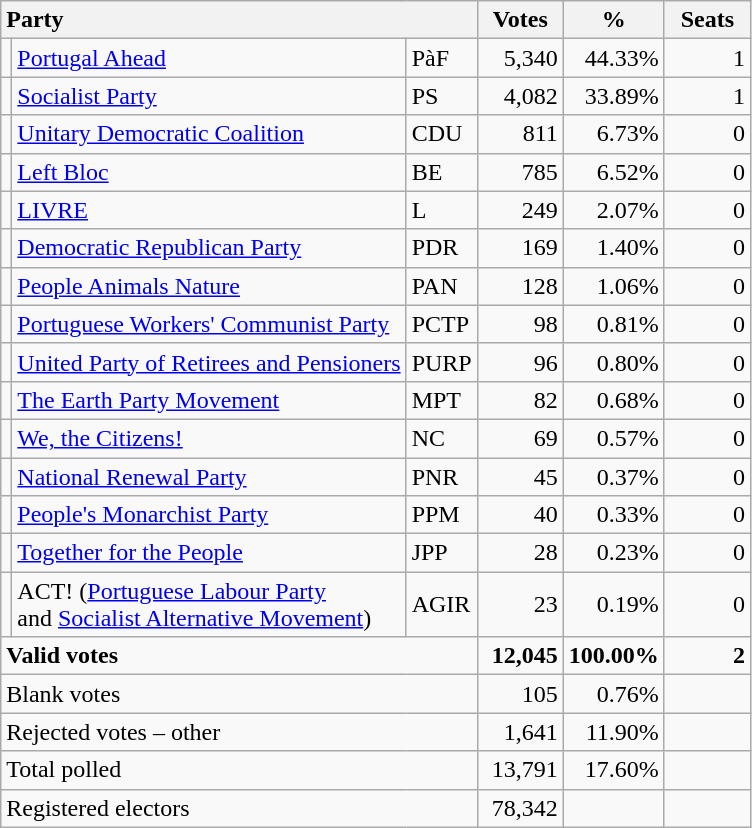<table class="wikitable" border="1" style="text-align:right;">
<tr>
<th style="text-align:left;" colspan=3>Party</th>
<th align=center width="50">Votes</th>
<th align=center width="50">%</th>
<th align=center width="50">Seats</th>
</tr>
<tr>
<td></td>
<td align=left><a href='#'>Portugal Ahead</a></td>
<td align=left>PàF</td>
<td>5,340</td>
<td>44.33%</td>
<td>1</td>
</tr>
<tr>
<td></td>
<td align=left><a href='#'>Socialist Party</a></td>
<td align=left>PS</td>
<td>4,082</td>
<td>33.89%</td>
<td>1</td>
</tr>
<tr>
<td></td>
<td align=left style="white-space: nowrap;"><a href='#'>Unitary Democratic Coalition</a></td>
<td align=left>CDU</td>
<td>811</td>
<td>6.73%</td>
<td>0</td>
</tr>
<tr>
<td></td>
<td align=left><a href='#'>Left Bloc</a></td>
<td align=left>BE</td>
<td>785</td>
<td>6.52%</td>
<td>0</td>
</tr>
<tr>
<td></td>
<td align=left><a href='#'>LIVRE</a></td>
<td align=left>L</td>
<td>249</td>
<td>2.07%</td>
<td>0</td>
</tr>
<tr>
<td></td>
<td align=left><a href='#'>Democratic Republican Party</a></td>
<td align=left>PDR</td>
<td>169</td>
<td>1.40%</td>
<td>0</td>
</tr>
<tr>
<td></td>
<td align=left><a href='#'>People Animals Nature</a></td>
<td align=left>PAN</td>
<td>128</td>
<td>1.06%</td>
<td>0</td>
</tr>
<tr>
<td></td>
<td align=left><a href='#'>Portuguese Workers' Communist Party</a></td>
<td align=left>PCTP</td>
<td>98</td>
<td>0.81%</td>
<td>0</td>
</tr>
<tr>
<td></td>
<td align=left><a href='#'>United Party of Retirees and Pensioners</a></td>
<td align=left>PURP</td>
<td>96</td>
<td>0.80%</td>
<td>0</td>
</tr>
<tr>
<td></td>
<td align=left><a href='#'>The Earth Party Movement</a></td>
<td align=left>MPT</td>
<td>82</td>
<td>0.68%</td>
<td>0</td>
</tr>
<tr>
<td></td>
<td align=left><a href='#'>We, the Citizens!</a></td>
<td align=left>NC</td>
<td>69</td>
<td>0.57%</td>
<td>0</td>
</tr>
<tr>
<td></td>
<td align=left><a href='#'>National Renewal Party</a></td>
<td align=left>PNR</td>
<td>45</td>
<td>0.37%</td>
<td>0</td>
</tr>
<tr>
<td></td>
<td align=left><a href='#'>People's Monarchist Party</a></td>
<td align=left>PPM</td>
<td>40</td>
<td>0.33%</td>
<td>0</td>
</tr>
<tr>
<td></td>
<td align=left><a href='#'>Together for the People</a></td>
<td align=left>JPP</td>
<td>28</td>
<td>0.23%</td>
<td>0</td>
</tr>
<tr>
<td></td>
<td align=left>ACT! (<a href='#'>Portuguese Labour Party</a><br>and <a href='#'>Socialist Alternative Movement</a>)</td>
<td align=left>AGIR</td>
<td>23</td>
<td>0.19%</td>
<td>0</td>
</tr>
<tr style="font-weight:bold">
<td align=left colspan=3>Valid votes</td>
<td>12,045</td>
<td>100.00%</td>
<td>2</td>
</tr>
<tr>
<td align=left colspan=3>Blank votes</td>
<td>105</td>
<td>0.76%</td>
<td></td>
</tr>
<tr>
<td align=left colspan=3>Rejected votes – other</td>
<td>1,641</td>
<td>11.90%</td>
<td></td>
</tr>
<tr>
<td align=left colspan=3>Total polled</td>
<td>13,791</td>
<td>17.60%</td>
<td></td>
</tr>
<tr>
<td align=left colspan=3>Registered electors</td>
<td>78,342</td>
<td></td>
<td></td>
</tr>
</table>
